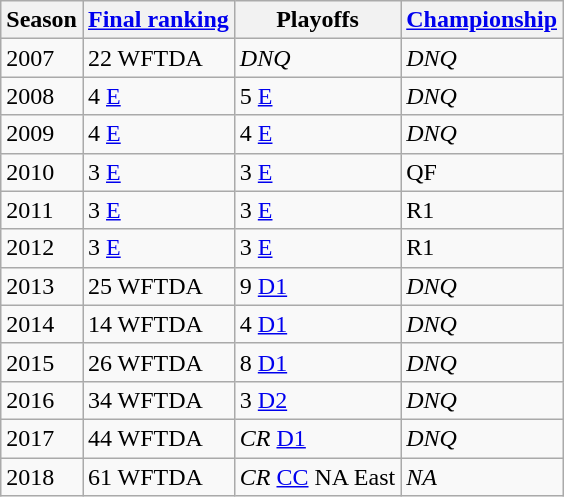<table class="wikitable sortable">
<tr>
<th>Season</th>
<th><a href='#'>Final ranking</a></th>
<th>Playoffs</th>
<th><a href='#'>Championship</a></th>
</tr>
<tr>
<td>2007</td>
<td>22 WFTDA</td>
<td><em>DNQ</em></td>
<td><em>DNQ</em></td>
</tr>
<tr>
<td>2008</td>
<td>4 <a href='#'>E</a></td>
<td>5 <a href='#'>E</a></td>
<td><em>DNQ</em></td>
</tr>
<tr>
<td>2009</td>
<td>4 <a href='#'>E</a></td>
<td>4 <a href='#'>E</a></td>
<td><em>DNQ</em></td>
</tr>
<tr>
<td>2010</td>
<td>3 <a href='#'>E</a></td>
<td>3 <a href='#'>E</a></td>
<td>QF</td>
</tr>
<tr>
<td>2011</td>
<td>3 <a href='#'>E</a></td>
<td>3 <a href='#'>E</a></td>
<td>R1</td>
</tr>
<tr>
<td>2012</td>
<td>3 <a href='#'>E</a></td>
<td>3 <a href='#'>E</a></td>
<td>R1</td>
</tr>
<tr>
<td>2013</td>
<td>25 WFTDA</td>
<td>9 <a href='#'>D1</a></td>
<td><em>DNQ</em></td>
</tr>
<tr>
<td>2014</td>
<td>14 WFTDA</td>
<td>4 <a href='#'>D1</a></td>
<td><em>DNQ</em></td>
</tr>
<tr>
<td>2015</td>
<td>26 WFTDA</td>
<td>8 <a href='#'>D1</a></td>
<td><em>DNQ</em></td>
</tr>
<tr>
<td>2016</td>
<td>34 WFTDA</td>
<td>3 <a href='#'>D2</a></td>
<td><em>DNQ</em></td>
</tr>
<tr>
<td>2017</td>
<td>44 WFTDA</td>
<td><em>CR</em> <a href='#'>D1</a></td>
<td><em>DNQ</em></td>
</tr>
<tr>
<td>2018</td>
<td>61 WFTDA</td>
<td><em>CR</em> <a href='#'>CC</a> NA East</td>
<td><em>NA</em></td>
</tr>
</table>
